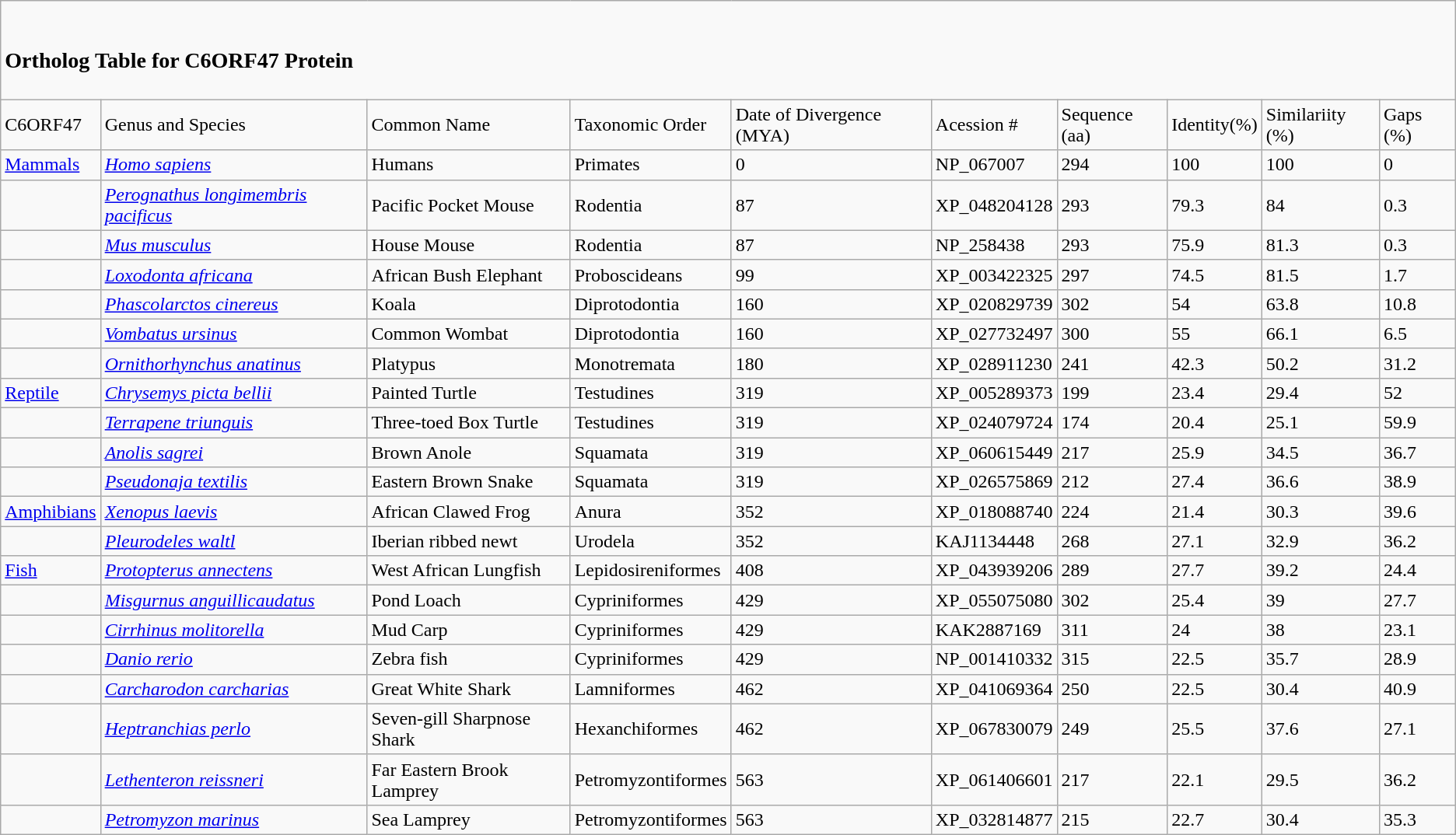<table class="wikitable mw-collapsible mw-collapsed">
<tr>
<td colspan="10"><br><h3>Ortholog Table for C6ORF47 Protein</h3></td>
</tr>
<tr>
<td>C6ORF47</td>
<td>Genus and Species</td>
<td>Common Name</td>
<td>Taxonomic Order</td>
<td>Date of Divergence (MYA)</td>
<td>Acession #</td>
<td>Sequence (aa)</td>
<td>Identity(%)</td>
<td>Similariity (%)</td>
<td>Gaps (%)</td>
</tr>
<tr>
<td><a href='#'>Mammals</a></td>
<td><a href='#'><em>Homo sapiens</em></a></td>
<td>Humans</td>
<td>Primates</td>
<td>0</td>
<td>NP_067007</td>
<td>294</td>
<td>100</td>
<td>100</td>
<td>0</td>
</tr>
<tr>
<td></td>
<td><a href='#'><em>Perognathus longimembris pacificus</em></a></td>
<td>Pacific Pocket Mouse</td>
<td>Rodentia</td>
<td>87</td>
<td>XP_048204128</td>
<td>293</td>
<td>79.3</td>
<td>84</td>
<td>0.3</td>
</tr>
<tr>
<td></td>
<td><a href='#'><em>Mus musculus</em></a></td>
<td>House Mouse</td>
<td>Rodentia</td>
<td>87</td>
<td>NP_258438</td>
<td>293</td>
<td>75.9</td>
<td>81.3</td>
<td>0.3</td>
</tr>
<tr>
<td></td>
<td><a href='#'><em>Loxodonta africana</em></a></td>
<td>African Bush Elephant</td>
<td>Proboscideans</td>
<td>99</td>
<td>XP_003422325</td>
<td>297</td>
<td>74.5</td>
<td>81.5</td>
<td>1.7</td>
</tr>
<tr>
<td></td>
<td><a href='#'><em>Phascolarctos cinereus</em></a></td>
<td>Koala</td>
<td>Diprotodontia</td>
<td>160</td>
<td>XP_020829739</td>
<td>302</td>
<td>54</td>
<td>63.8</td>
<td>10.8</td>
</tr>
<tr>
<td></td>
<td><a href='#'><em>Vombatus ursinus</em></a></td>
<td>Common Wombat</td>
<td>Diprotodontia</td>
<td>160</td>
<td>XP_027732497</td>
<td>300</td>
<td>55</td>
<td>66.1</td>
<td>6.5</td>
</tr>
<tr>
<td></td>
<td><a href='#'><em>Ornithorhynchus anatinus</em></a></td>
<td>Platypus</td>
<td>Monotremata</td>
<td>180</td>
<td>XP_028911230</td>
<td>241</td>
<td>42.3</td>
<td>50.2</td>
<td>31.2</td>
</tr>
<tr>
<td><a href='#'>Reptile</a></td>
<td><a href='#'><em>Chrysemys picta bellii</em></a></td>
<td>Painted Turtle</td>
<td>Testudines</td>
<td>319</td>
<td>XP_005289373</td>
<td>199</td>
<td>23.4</td>
<td>29.4</td>
<td>52</td>
</tr>
<tr>
<td></td>
<td><a href='#'><em>Terrapene triunguis</em></a></td>
<td>Three-toed Box Turtle</td>
<td>Testudines</td>
<td>319</td>
<td>XP_024079724</td>
<td>174</td>
<td>20.4</td>
<td>25.1</td>
<td>59.9</td>
</tr>
<tr>
<td></td>
<td><a href='#'><em>Anolis sagrei</em></a></td>
<td>Brown Anole</td>
<td>Squamata</td>
<td>319</td>
<td>XP_060615449</td>
<td>217</td>
<td>25.9</td>
<td>34.5</td>
<td>36.7</td>
</tr>
<tr>
<td></td>
<td><a href='#'><em>Pseudonaja textilis</em></a></td>
<td>Eastern Brown Snake</td>
<td>Squamata</td>
<td>319</td>
<td>XP_026575869</td>
<td>212</td>
<td>27.4</td>
<td>36.6</td>
<td>38.9</td>
</tr>
<tr>
<td><a href='#'>Amphibians</a></td>
<td><a href='#'><em>Xenopus laevis</em></a></td>
<td>African Clawed Frog</td>
<td>Anura</td>
<td>352</td>
<td>XP_018088740</td>
<td>224</td>
<td>21.4</td>
<td>30.3</td>
<td>39.6</td>
</tr>
<tr>
<td></td>
<td><a href='#'><em>Pleurodeles waltl</em></a></td>
<td>Iberian ribbed newt</td>
<td>Urodela</td>
<td>352</td>
<td>KAJ1134448</td>
<td>268</td>
<td>27.1</td>
<td>32.9</td>
<td>36.2</td>
</tr>
<tr>
<td><a href='#'>Fish</a></td>
<td><a href='#'><em>Protopterus annectens</em></a></td>
<td>West African Lungfish</td>
<td>Lepidosireniformes</td>
<td>408</td>
<td>XP_043939206</td>
<td>289</td>
<td>27.7</td>
<td>39.2</td>
<td>24.4</td>
</tr>
<tr>
<td></td>
<td><a href='#'><em>Misgurnus anguillicaudatus</em></a></td>
<td>Pond Loach</td>
<td>Cypriniformes</td>
<td>429</td>
<td>XP_055075080</td>
<td>302</td>
<td>25.4</td>
<td>39</td>
<td>27.7</td>
</tr>
<tr>
<td></td>
<td><em><a href='#'>Cirrhinus molitorella</a></em></td>
<td>Mud Carp</td>
<td>Cypriniformes</td>
<td>429</td>
<td>KAK2887169</td>
<td>311</td>
<td>24</td>
<td>38</td>
<td>23.1</td>
</tr>
<tr>
<td></td>
<td><a href='#'><em>Danio rerio</em></a></td>
<td>Zebra fish</td>
<td>Cypriniformes</td>
<td>429</td>
<td>NP_001410332</td>
<td>315</td>
<td>22.5</td>
<td>35.7</td>
<td>28.9</td>
</tr>
<tr>
<td></td>
<td><a href='#'><em>Carcharodon carcharias</em></a></td>
<td>Great White Shark</td>
<td>Lamniformes</td>
<td>462</td>
<td>XP_041069364</td>
<td>250</td>
<td>22.5</td>
<td>30.4</td>
<td>40.9</td>
</tr>
<tr>
<td></td>
<td><a href='#'><em>Heptranchias perlo</em></a></td>
<td>Seven-gill Sharpnose Shark</td>
<td>Hexanchiformes</td>
<td>462</td>
<td>XP_067830079</td>
<td>249</td>
<td>25.5</td>
<td>37.6</td>
<td>27.1</td>
</tr>
<tr>
<td></td>
<td><em><a href='#'>Lethenteron reissneri</a></em></td>
<td>Far Eastern Brook Lamprey</td>
<td>Petromyzontiformes</td>
<td>563</td>
<td>XP_061406601</td>
<td>217</td>
<td>22.1</td>
<td>29.5</td>
<td>36.2</td>
</tr>
<tr>
<td></td>
<td><a href='#'><em>Petromyzon marinus</em></a></td>
<td>Sea Lamprey</td>
<td>Petromyzontiformes</td>
<td>563</td>
<td>XP_032814877</td>
<td>215</td>
<td>22.7</td>
<td>30.4</td>
<td>35.3</td>
</tr>
</table>
